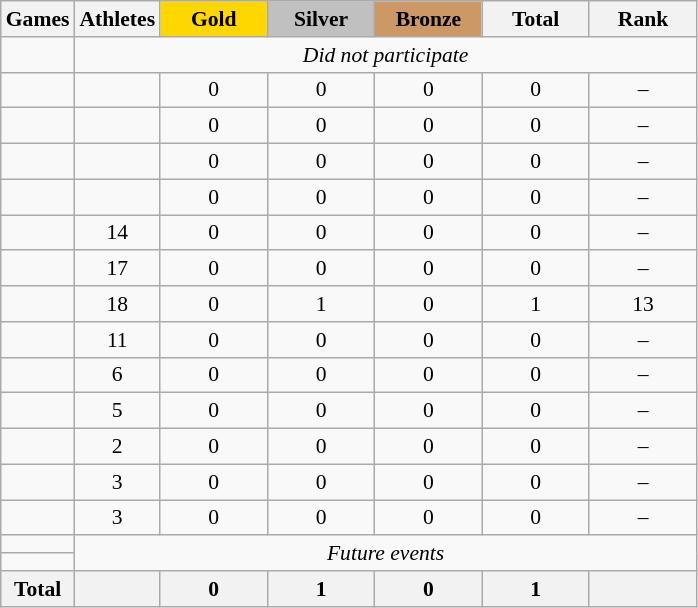<table class="wikitable" style="text-align:center; font-size:90%;">
<tr>
<th>Games</th>
<th>Athletes</th>
<td style="background:gold; width:4.5em; font-weight:bold;">Gold</td>
<td style="background:silver; width:4.5em; font-weight:bold;">Silver</td>
<td style="background:#cc9966; width:4.5em; font-weight:bold;">Bronze</td>
<th style="width:4.5em; font-weight:bold;">Total</th>
<th style="width:4.5em; font-weight:bold;">Rank</th>
</tr>
<tr>
<td align=left></td>
<td colspan=6><em>Did not participate</em></td>
</tr>
<tr>
<td align=left></td>
<td></td>
<td>0</td>
<td>0</td>
<td>0</td>
<td>0</td>
<td>–</td>
</tr>
<tr>
<td align=left></td>
<td></td>
<td>0</td>
<td>0</td>
<td>0</td>
<td>0</td>
<td>–</td>
</tr>
<tr>
<td align=left></td>
<td></td>
<td>0</td>
<td>0</td>
<td>0</td>
<td>0</td>
<td>–</td>
</tr>
<tr>
<td align=left></td>
<td></td>
<td>0</td>
<td>0</td>
<td>0</td>
<td>0</td>
<td>–</td>
</tr>
<tr>
<td align=left></td>
<td>14</td>
<td>0</td>
<td>0</td>
<td>0</td>
<td>0</td>
<td>–</td>
</tr>
<tr>
<td align=left></td>
<td>17</td>
<td>0</td>
<td>0</td>
<td>0</td>
<td>0</td>
<td>–</td>
</tr>
<tr>
<td align=left></td>
<td>18</td>
<td>0</td>
<td>1</td>
<td>0</td>
<td>1</td>
<td>13</td>
</tr>
<tr>
<td align=left></td>
<td>11</td>
<td>0</td>
<td>0</td>
<td>0</td>
<td>0</td>
<td>–</td>
</tr>
<tr>
<td align=left></td>
<td>6</td>
<td>0</td>
<td>0</td>
<td>0</td>
<td>0</td>
<td>–</td>
</tr>
<tr>
<td align=left></td>
<td>5</td>
<td>0</td>
<td>0</td>
<td>0</td>
<td>0</td>
<td>–</td>
</tr>
<tr>
<td align=left></td>
<td>2</td>
<td>0</td>
<td>0</td>
<td>0</td>
<td>0</td>
<td>–</td>
</tr>
<tr>
<td align=left></td>
<td>3</td>
<td>0</td>
<td>0</td>
<td>0</td>
<td>0</td>
<td>–</td>
</tr>
<tr>
<td align=left></td>
<td>3</td>
<td>0</td>
<td>0</td>
<td>0</td>
<td>0</td>
<td>–</td>
</tr>
<tr>
<td align=left></td>
<td rowspan=2 colspan=6><em>Future events</em></td>
</tr>
<tr>
<td align=left></td>
</tr>
<tr>
<th>Total</th>
<th></th>
<th>0</th>
<th>1</th>
<th>0</th>
<th>1</th>
<th></th>
</tr>
</table>
